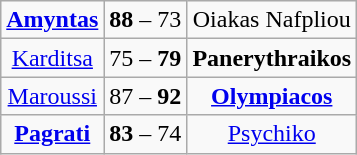<table class="wikitable" style="text-align: center; font-size:100%">
<tr>
<td><strong><a href='#'>Amyntas</a></strong></td>
<td><strong>88</strong> – 73</td>
<td>Oiakas Nafpliou</td>
</tr>
<tr>
<td><a href='#'>Karditsa</a></td>
<td>75 – <strong>79</strong></td>
<td><strong>Panerythraikos</strong></td>
</tr>
<tr>
<td><a href='#'>Maroussi</a></td>
<td>87 – <strong>92</strong></td>
<td><strong><a href='#'>Olympiacos</a></strong></td>
</tr>
<tr>
<td><strong><a href='#'>Pagrati</a></strong></td>
<td><strong>83</strong> – 74</td>
<td><a href='#'>Psychiko</a></td>
</tr>
</table>
